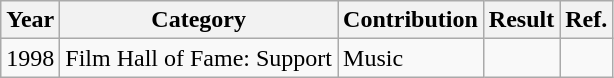<table class="wikitable">
<tr>
<th>Year</th>
<th>Category</th>
<th>Contribution</th>
<th>Result</th>
<th>Ref.</th>
</tr>
<tr>
<td>1998</td>
<td>Film Hall of Fame: Support</td>
<td>Music</td>
<td></td>
<td align="center"></td>
</tr>
</table>
